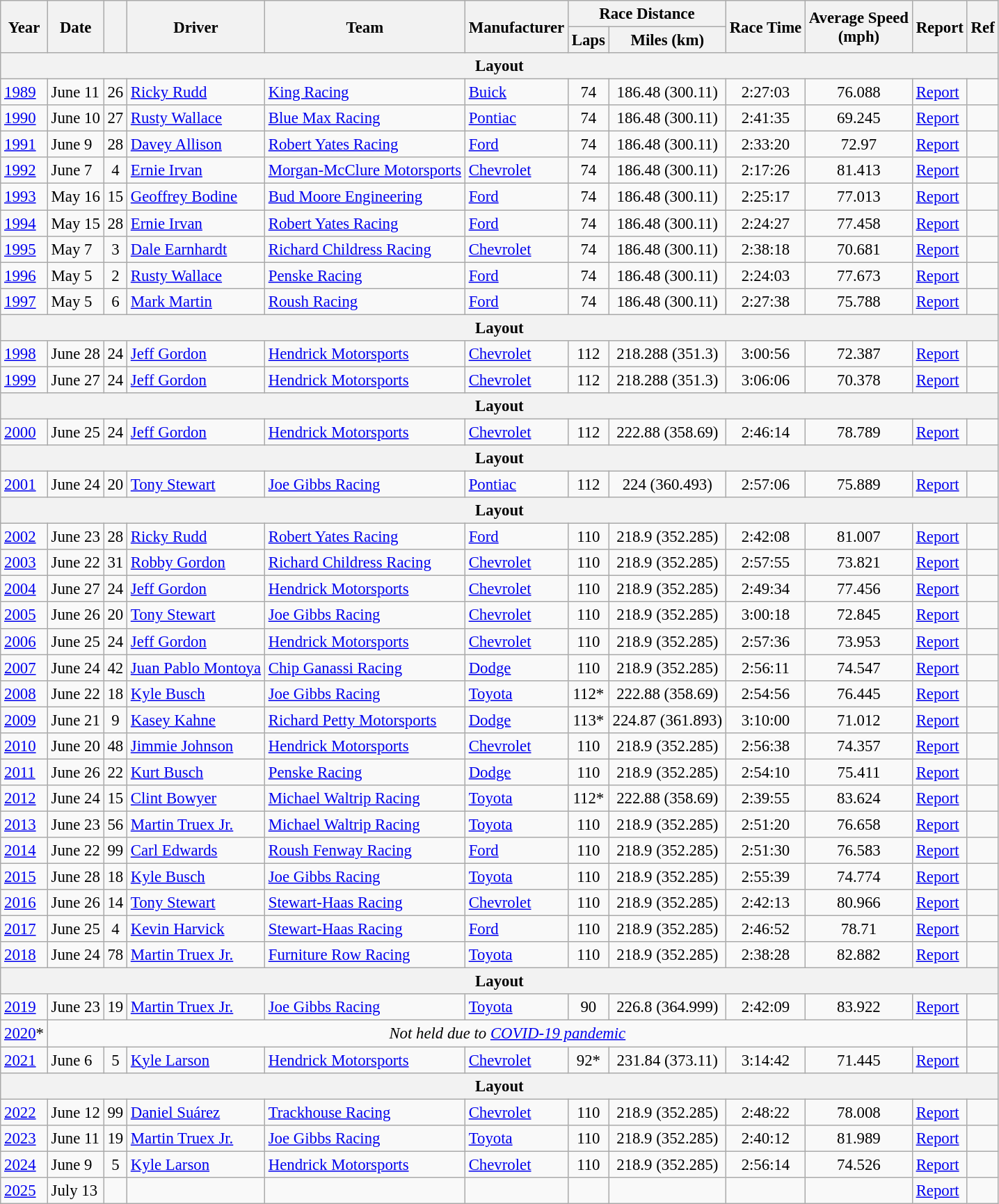<table class="wikitable" style="font-size: 95%;">
<tr>
<th rowspan="2">Year</th>
<th rowspan="2">Date</th>
<th rowspan="2"></th>
<th rowspan="2">Driver</th>
<th rowspan="2">Team</th>
<th rowspan="2">Manufacturer</th>
<th colspan="2">Race Distance</th>
<th rowspan="2">Race Time</th>
<th rowspan="2">Average Speed<br>(mph)</th>
<th rowspan="2">Report</th>
<th rowspan="2">Ref</th>
</tr>
<tr>
<th>Laps</th>
<th>Miles (km)</th>
</tr>
<tr>
<th colspan="12"> Layout</th>
</tr>
<tr>
<td><a href='#'>1989</a></td>
<td>June 11</td>
<td align="center">26</td>
<td><a href='#'>Ricky Rudd</a></td>
<td><a href='#'>King Racing</a></td>
<td><a href='#'>Buick</a></td>
<td align="center">74</td>
<td align="center">186.48 (300.11)</td>
<td align="center">2:27:03</td>
<td align="center">76.088</td>
<td><a href='#'>Report</a></td>
<td align="center"></td>
</tr>
<tr>
<td><a href='#'>1990</a></td>
<td>June 10</td>
<td align="center">27</td>
<td><a href='#'>Rusty Wallace</a></td>
<td><a href='#'>Blue Max Racing</a></td>
<td><a href='#'>Pontiac</a></td>
<td align="center">74</td>
<td align="center">186.48 (300.11)</td>
<td align="center">2:41:35</td>
<td align="center">69.245</td>
<td><a href='#'>Report</a></td>
<td align="center"></td>
</tr>
<tr>
<td><a href='#'>1991</a></td>
<td>June 9</td>
<td align="center">28</td>
<td><a href='#'>Davey Allison</a></td>
<td><a href='#'>Robert Yates Racing</a></td>
<td><a href='#'>Ford</a></td>
<td align="center">74</td>
<td align="center">186.48 (300.11)</td>
<td align="center">2:33:20</td>
<td align="center">72.97</td>
<td><a href='#'>Report</a></td>
<td align="center"></td>
</tr>
<tr>
<td><a href='#'>1992</a></td>
<td>June 7</td>
<td align="center">4</td>
<td><a href='#'>Ernie Irvan</a></td>
<td><a href='#'>Morgan-McClure Motorsports</a></td>
<td><a href='#'>Chevrolet</a></td>
<td align="center">74</td>
<td align="center">186.48 (300.11)</td>
<td align="center">2:17:26</td>
<td align="center">81.413</td>
<td><a href='#'>Report</a></td>
<td align="center"></td>
</tr>
<tr>
<td><a href='#'>1993</a></td>
<td>May 16</td>
<td align="center">15</td>
<td><a href='#'>Geoffrey Bodine</a></td>
<td><a href='#'>Bud Moore Engineering</a></td>
<td><a href='#'>Ford</a></td>
<td align="center">74</td>
<td align="center">186.48 (300.11)</td>
<td align="center">2:25:17</td>
<td align="center">77.013</td>
<td><a href='#'>Report</a></td>
<td align="center"></td>
</tr>
<tr>
<td><a href='#'>1994</a></td>
<td>May 15</td>
<td align="center">28</td>
<td><a href='#'>Ernie Irvan</a></td>
<td><a href='#'>Robert Yates Racing</a></td>
<td><a href='#'>Ford</a></td>
<td align="center">74</td>
<td align="center">186.48 (300.11)</td>
<td align="center">2:24:27</td>
<td align="center">77.458</td>
<td><a href='#'>Report</a></td>
<td align="center"></td>
</tr>
<tr>
<td><a href='#'>1995</a></td>
<td>May 7</td>
<td align="center">3</td>
<td><a href='#'>Dale Earnhardt</a></td>
<td><a href='#'>Richard Childress Racing</a></td>
<td><a href='#'>Chevrolet</a></td>
<td align="center">74</td>
<td align="center">186.48 (300.11)</td>
<td align="center">2:38:18</td>
<td align="center">70.681</td>
<td><a href='#'>Report</a></td>
<td align="center"></td>
</tr>
<tr>
<td><a href='#'>1996</a></td>
<td>May 5</td>
<td align="center">2</td>
<td><a href='#'>Rusty Wallace</a></td>
<td><a href='#'>Penske Racing</a></td>
<td><a href='#'>Ford</a></td>
<td align="center">74</td>
<td align="center">186.48 (300.11)</td>
<td align="center">2:24:03</td>
<td align="center">77.673</td>
<td><a href='#'>Report</a></td>
<td align="center"></td>
</tr>
<tr>
<td><a href='#'>1997</a></td>
<td>May 5</td>
<td align="center">6</td>
<td><a href='#'>Mark Martin</a></td>
<td><a href='#'>Roush Racing</a></td>
<td><a href='#'>Ford</a></td>
<td align="center">74</td>
<td align="center">186.48 (300.11)</td>
<td align="center">2:27:38</td>
<td align="center">75.788</td>
<td><a href='#'>Report</a></td>
<td align="center"></td>
</tr>
<tr>
<th colspan="12"> Layout</th>
</tr>
<tr>
<td><a href='#'>1998</a></td>
<td>June 28</td>
<td align="center">24</td>
<td><a href='#'>Jeff Gordon</a></td>
<td><a href='#'>Hendrick Motorsports</a></td>
<td><a href='#'>Chevrolet</a></td>
<td align="center">112</td>
<td align="center">218.288 (351.3)</td>
<td align="center">3:00:56</td>
<td align="center">72.387</td>
<td><a href='#'>Report</a></td>
<td align="center"></td>
</tr>
<tr>
<td><a href='#'>1999</a></td>
<td>June 27</td>
<td align="center">24</td>
<td><a href='#'>Jeff Gordon</a></td>
<td><a href='#'>Hendrick Motorsports</a></td>
<td><a href='#'>Chevrolet</a></td>
<td align="center">112</td>
<td align="center">218.288 (351.3)</td>
<td align="center">3:06:06</td>
<td align="center">70.378</td>
<td><a href='#'>Report</a></td>
<td align="center"></td>
</tr>
<tr>
<th colspan="12"> Layout</th>
</tr>
<tr>
<td><a href='#'>2000</a></td>
<td>June 25</td>
<td align="center">24</td>
<td><a href='#'>Jeff Gordon</a></td>
<td><a href='#'>Hendrick Motorsports</a></td>
<td><a href='#'>Chevrolet</a></td>
<td align="center">112</td>
<td align="center">222.88 (358.69)</td>
<td align="center">2:46:14</td>
<td align="center">78.789</td>
<td><a href='#'>Report</a></td>
<td align="center"></td>
</tr>
<tr>
<th colspan="12"> Layout</th>
</tr>
<tr>
<td><a href='#'>2001</a></td>
<td>June 24</td>
<td align="center">20</td>
<td><a href='#'>Tony Stewart</a></td>
<td><a href='#'>Joe Gibbs Racing</a></td>
<td><a href='#'>Pontiac</a></td>
<td align="center">112</td>
<td align="center">224 (360.493)</td>
<td align="center">2:57:06</td>
<td align="center">75.889</td>
<td><a href='#'>Report</a></td>
<td align="center"></td>
</tr>
<tr>
<th colspan="12"> Layout</th>
</tr>
<tr>
<td><a href='#'>2002</a></td>
<td>June 23</td>
<td align="center">28</td>
<td><a href='#'>Ricky Rudd</a></td>
<td><a href='#'>Robert Yates Racing</a></td>
<td><a href='#'>Ford</a></td>
<td align="center">110</td>
<td align="center">218.9 (352.285)</td>
<td align="center">2:42:08</td>
<td align="center">81.007</td>
<td><a href='#'>Report</a></td>
<td align="center"></td>
</tr>
<tr>
<td><a href='#'>2003</a></td>
<td>June 22</td>
<td align="center">31</td>
<td><a href='#'>Robby Gordon</a></td>
<td><a href='#'>Richard Childress Racing</a></td>
<td><a href='#'>Chevrolet</a></td>
<td align="center">110</td>
<td align="center">218.9 (352.285)</td>
<td align="center">2:57:55</td>
<td align="center">73.821</td>
<td><a href='#'>Report</a></td>
<td align="center"></td>
</tr>
<tr>
<td><a href='#'>2004</a></td>
<td>June 27</td>
<td align="center">24</td>
<td><a href='#'>Jeff Gordon</a></td>
<td><a href='#'>Hendrick Motorsports</a></td>
<td><a href='#'>Chevrolet</a></td>
<td align="center">110</td>
<td align="center">218.9 (352.285)</td>
<td align="center">2:49:34</td>
<td align="center">77.456</td>
<td><a href='#'>Report</a></td>
<td align="center"></td>
</tr>
<tr>
<td><a href='#'>2005</a></td>
<td>June 26</td>
<td align="center">20</td>
<td><a href='#'>Tony Stewart</a></td>
<td><a href='#'>Joe Gibbs Racing</a></td>
<td><a href='#'>Chevrolet</a></td>
<td align="center">110</td>
<td align="center">218.9 (352.285)</td>
<td align="center">3:00:18</td>
<td align="center">72.845</td>
<td><a href='#'>Report</a></td>
<td align="center"></td>
</tr>
<tr>
<td><a href='#'>2006</a></td>
<td>June 25</td>
<td align="center">24</td>
<td><a href='#'>Jeff Gordon</a></td>
<td><a href='#'>Hendrick Motorsports</a></td>
<td><a href='#'>Chevrolet</a></td>
<td align="center">110</td>
<td align="center">218.9 (352.285)</td>
<td align="center">2:57:36</td>
<td align="center">73.953</td>
<td><a href='#'>Report</a></td>
<td align="center"></td>
</tr>
<tr>
<td><a href='#'>2007</a></td>
<td>June 24</td>
<td align="center">42</td>
<td><a href='#'>Juan Pablo Montoya</a></td>
<td><a href='#'>Chip Ganassi Racing</a></td>
<td><a href='#'>Dodge</a></td>
<td align="center">110</td>
<td align="center">218.9 (352.285)</td>
<td align="center">2:56:11</td>
<td align="center">74.547</td>
<td><a href='#'>Report</a></td>
<td align="center"></td>
</tr>
<tr>
<td><a href='#'>2008</a></td>
<td>June 22</td>
<td align="center">18</td>
<td><a href='#'>Kyle Busch</a></td>
<td><a href='#'>Joe Gibbs Racing</a></td>
<td><a href='#'>Toyota</a></td>
<td align="center">112*</td>
<td align="center">222.88 (358.69)</td>
<td align="center">2:54:56</td>
<td align="center">76.445</td>
<td><a href='#'>Report</a></td>
<td align="center"></td>
</tr>
<tr>
<td><a href='#'>2009</a></td>
<td>June 21</td>
<td align="center">9</td>
<td><a href='#'>Kasey Kahne</a></td>
<td><a href='#'>Richard Petty Motorsports</a></td>
<td><a href='#'>Dodge</a></td>
<td align="center">113*</td>
<td align="center">224.87 (361.893)</td>
<td align="center">3:10:00</td>
<td align="center">71.012</td>
<td><a href='#'>Report</a></td>
<td align="center"></td>
</tr>
<tr>
<td><a href='#'>2010</a></td>
<td>June 20</td>
<td align="center">48</td>
<td><a href='#'>Jimmie Johnson</a></td>
<td><a href='#'>Hendrick Motorsports</a></td>
<td><a href='#'>Chevrolet</a></td>
<td align="center">110</td>
<td align="center">218.9 (352.285)</td>
<td align="center">2:56:38</td>
<td align="center">74.357</td>
<td><a href='#'>Report</a></td>
<td align="center"></td>
</tr>
<tr>
<td><a href='#'>2011</a></td>
<td>June 26</td>
<td align="center">22</td>
<td><a href='#'>Kurt Busch</a></td>
<td><a href='#'>Penske Racing</a></td>
<td><a href='#'>Dodge</a></td>
<td align="center">110</td>
<td align="center">218.9 (352.285)</td>
<td align="center">2:54:10</td>
<td align="center">75.411</td>
<td><a href='#'>Report</a></td>
<td align="center"></td>
</tr>
<tr>
<td><a href='#'>2012</a></td>
<td>June 24</td>
<td align="center">15</td>
<td><a href='#'>Clint Bowyer</a></td>
<td><a href='#'>Michael Waltrip Racing</a></td>
<td><a href='#'>Toyota</a></td>
<td align="center">112*</td>
<td align="center">222.88 (358.69)</td>
<td align="center">2:39:55</td>
<td align="center">83.624</td>
<td><a href='#'>Report</a></td>
<td align="center"></td>
</tr>
<tr>
<td><a href='#'>2013</a></td>
<td>June 23</td>
<td align="center">56</td>
<td><a href='#'>Martin Truex Jr.</a></td>
<td><a href='#'>Michael Waltrip Racing</a></td>
<td><a href='#'>Toyota</a></td>
<td align="center">110</td>
<td align="center">218.9 (352.285)</td>
<td align="center">2:51:20</td>
<td align="center">76.658</td>
<td><a href='#'>Report</a></td>
<td align="center"></td>
</tr>
<tr>
<td><a href='#'>2014</a></td>
<td>June 22</td>
<td align="center">99</td>
<td><a href='#'>Carl Edwards</a></td>
<td><a href='#'>Roush Fenway Racing</a></td>
<td><a href='#'>Ford</a></td>
<td align="center">110</td>
<td align="center">218.9 (352.285)</td>
<td align="center">2:51:30</td>
<td align="center">76.583</td>
<td><a href='#'>Report</a></td>
<td align="center"></td>
</tr>
<tr>
<td><a href='#'>2015</a></td>
<td>June 28</td>
<td align="center">18</td>
<td><a href='#'>Kyle Busch</a></td>
<td><a href='#'>Joe Gibbs Racing</a></td>
<td><a href='#'>Toyota</a></td>
<td align="center">110</td>
<td align="center">218.9 (352.285)</td>
<td align="center">2:55:39</td>
<td align="center">74.774</td>
<td><a href='#'>Report</a></td>
<td align="center"></td>
</tr>
<tr>
<td><a href='#'>2016</a></td>
<td>June 26</td>
<td align="center">14</td>
<td><a href='#'>Tony Stewart</a></td>
<td><a href='#'>Stewart-Haas Racing</a></td>
<td><a href='#'>Chevrolet</a></td>
<td align="center">110</td>
<td align="center">218.9 (352.285)</td>
<td align="center">2:42:13</td>
<td align="center">80.966</td>
<td><a href='#'>Report</a></td>
<td align="center"></td>
</tr>
<tr>
<td><a href='#'>2017</a></td>
<td>June 25</td>
<td align="center">4</td>
<td><a href='#'>Kevin Harvick</a></td>
<td><a href='#'>Stewart-Haas Racing</a></td>
<td><a href='#'>Ford</a></td>
<td align="center">110</td>
<td align="center">218.9 (352.285)</td>
<td align="center">2:46:52</td>
<td align="center">78.71</td>
<td><a href='#'>Report</a></td>
<td align="center"></td>
</tr>
<tr>
<td><a href='#'>2018</a></td>
<td>June 24</td>
<td align="center">78</td>
<td><a href='#'>Martin Truex Jr.</a></td>
<td><a href='#'>Furniture Row Racing</a></td>
<td><a href='#'>Toyota</a></td>
<td align="center">110</td>
<td align="center">218.9 (352.285)</td>
<td align="center">2:38:28</td>
<td align="center">82.882</td>
<td><a href='#'>Report</a></td>
<td align="center"></td>
</tr>
<tr>
<th colspan="12"> Layout</th>
</tr>
<tr>
<td><a href='#'>2019</a></td>
<td>June 23</td>
<td align="center">19</td>
<td><a href='#'>Martin Truex Jr.</a></td>
<td><a href='#'>Joe Gibbs Racing</a></td>
<td><a href='#'>Toyota</a></td>
<td align="center">90</td>
<td align="center">226.8 (364.999)</td>
<td align="center">2:42:09</td>
<td align="center">83.922</td>
<td><a href='#'>Report</a></td>
<td align="center"></td>
</tr>
<tr>
<td><a href='#'>2020</a>*</td>
<td colspan="10" align="center"><em>Not held due to <a href='#'>COVID-19 pandemic</a></em></td>
<td align="center"></td>
</tr>
<tr>
<td><a href='#'>2021</a></td>
<td>June 6</td>
<td align="center">5</td>
<td><a href='#'>Kyle Larson</a></td>
<td><a href='#'>Hendrick Motorsports</a></td>
<td><a href='#'>Chevrolet</a></td>
<td align="center">92*</td>
<td align="center">231.84 (373.11)</td>
<td align="center">3:14:42</td>
<td align="center">71.445</td>
<td><a href='#'>Report</a></td>
<td align="center"></td>
</tr>
<tr>
<th colspan="12"> Layout</th>
</tr>
<tr>
<td><a href='#'>2022</a></td>
<td>June 12</td>
<td align="center">99</td>
<td><a href='#'>Daniel Suárez</a></td>
<td><a href='#'>Trackhouse Racing</a></td>
<td><a href='#'>Chevrolet</a></td>
<td align="center">110</td>
<td align="center">218.9 (352.285)</td>
<td align="center">2:48:22</td>
<td align="center">78.008</td>
<td><a href='#'>Report</a></td>
<td align="center"></td>
</tr>
<tr>
<td><a href='#'>2023</a></td>
<td>June 11</td>
<td align="center">19</td>
<td><a href='#'>Martin Truex Jr.</a></td>
<td><a href='#'>Joe Gibbs Racing</a></td>
<td><a href='#'>Toyota</a></td>
<td align="center">110</td>
<td align="center">218.9 (352.285)</td>
<td align="center">2:40:12</td>
<td align="center">81.989</td>
<td><a href='#'>Report</a></td>
<td align="center"></td>
</tr>
<tr>
<td><a href='#'>2024</a></td>
<td>June 9</td>
<td align="center">5</td>
<td><a href='#'>Kyle Larson</a></td>
<td><a href='#'>Hendrick Motorsports</a></td>
<td><a href='#'>Chevrolet</a></td>
<td align="center">110</td>
<td align="center">218.9 (352.285)</td>
<td align="center">2:56:14</td>
<td align="center">74.526</td>
<td><a href='#'>Report</a></td>
<td align="center"></td>
</tr>
<tr>
<td><a href='#'>2025</a></td>
<td>July 13</td>
<td align="center"></td>
<td></td>
<td></td>
<td></td>
<td align="center"></td>
<td align="center"></td>
<td align="center"></td>
<td align="center"></td>
<td><a href='#'>Report</a></td>
<td align="center"></td>
</tr>
</table>
